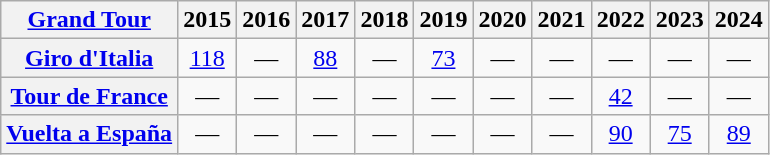<table class="wikitable plainrowheaders">
<tr>
<th scope="col"><a href='#'>Grand Tour</a></th>
<th scope="col">2015</th>
<th scope="col">2016</th>
<th scope="col">2017</th>
<th scope="col">2018</th>
<th scope="col">2019</th>
<th scope="col">2020</th>
<th scope="col">2021</th>
<th scope="col">2022</th>
<th scope="col">2023</th>
<th>2024</th>
</tr>
<tr style="text-align:center;">
<th scope="row"> <a href='#'>Giro d'Italia</a></th>
<td><a href='#'>118</a></td>
<td>—</td>
<td><a href='#'>88</a></td>
<td>—</td>
<td><a href='#'>73</a></td>
<td>—</td>
<td>—</td>
<td>—</td>
<td>—</td>
<td>—</td>
</tr>
<tr style="text-align:center;">
<th scope="row"> <a href='#'>Tour de France</a></th>
<td>—</td>
<td>—</td>
<td>—</td>
<td>—</td>
<td>—</td>
<td>—</td>
<td>—</td>
<td><a href='#'>42</a></td>
<td>—</td>
<td>—</td>
</tr>
<tr style="text-align:center;">
<th scope="row"> <a href='#'>Vuelta a España</a></th>
<td>—</td>
<td>—</td>
<td>—</td>
<td>—</td>
<td>—</td>
<td>—</td>
<td>—</td>
<td><a href='#'>90</a></td>
<td><a href='#'>75</a></td>
<td><a href='#'>89</a></td>
</tr>
</table>
